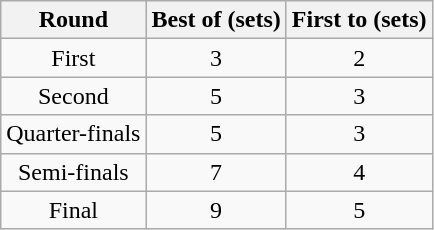<table class="wikitable" style="text-align:center">
<tr>
<th>Round</th>
<th>Best of (sets)</th>
<th>First to (sets)</th>
</tr>
<tr>
<td>First</td>
<td>3</td>
<td>2</td>
</tr>
<tr>
<td>Second</td>
<td>5</td>
<td>3</td>
</tr>
<tr>
<td>Quarter-finals</td>
<td>5</td>
<td>3</td>
</tr>
<tr>
<td>Semi-finals</td>
<td>7</td>
<td>4</td>
</tr>
<tr>
<td>Final</td>
<td>9</td>
<td>5</td>
</tr>
</table>
